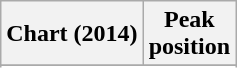<table class="wikitable sortable plainrowheaders">
<tr>
<th>Chart (2014)</th>
<th>Peak<br>position</th>
</tr>
<tr>
</tr>
<tr>
</tr>
<tr>
</tr>
</table>
